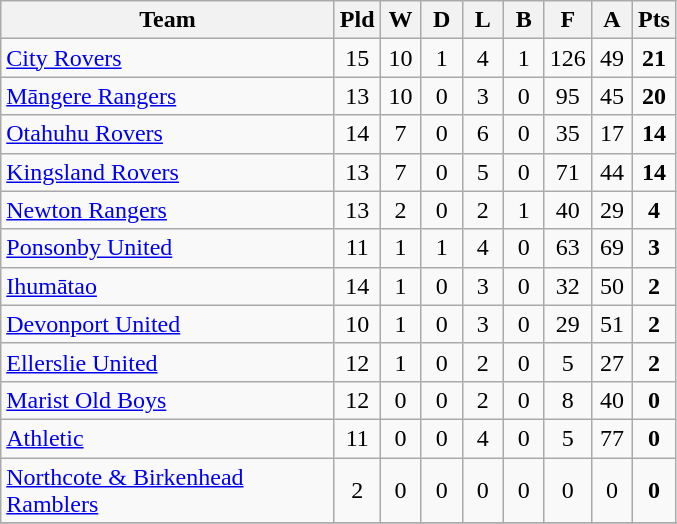<table class="wikitable" style="text-align:center;">
<tr>
<th width=215>Team</th>
<th width=20 abbr="Played">Pld</th>
<th width=20 abbr="Won">W</th>
<th width=20 abbr="Drawn">D</th>
<th width=20 abbr="Lost">L</th>
<th width=20 abbr="Bye">B</th>
<th width=20 abbr="For">F</th>
<th width=20 abbr="Against">A</th>
<th width=20 abbr="Points">Pts</th>
</tr>
<tr>
<td style="text-align:left;"><a href='#'>City Rovers</a></td>
<td>15</td>
<td>10</td>
<td>1</td>
<td>4</td>
<td>1</td>
<td>126</td>
<td>49</td>
<td><strong>21</strong></td>
</tr>
<tr>
<td style="text-align:left;"><a href='#'>Māngere Rangers</a></td>
<td>13</td>
<td>10</td>
<td>0</td>
<td>3</td>
<td>0</td>
<td>95</td>
<td>45</td>
<td><strong>20</strong></td>
</tr>
<tr>
<td style="text-align:left;"><a href='#'>Otahuhu Rovers</a></td>
<td>14</td>
<td>7</td>
<td>0</td>
<td>6</td>
<td>0</td>
<td>35</td>
<td>17</td>
<td><strong>14</strong></td>
</tr>
<tr>
<td style="text-align:left;"><a href='#'>Kingsland Rovers</a></td>
<td>13</td>
<td>7</td>
<td>0</td>
<td>5</td>
<td>0</td>
<td>71</td>
<td>44</td>
<td><strong>14</strong></td>
</tr>
<tr>
<td style="text-align:left;"><a href='#'>Newton Rangers</a></td>
<td>13</td>
<td>2</td>
<td>0</td>
<td>2</td>
<td>1</td>
<td>40</td>
<td>29</td>
<td><strong>4</strong></td>
</tr>
<tr>
<td style="text-align:left;"><a href='#'>Ponsonby United</a></td>
<td>11</td>
<td>1</td>
<td>1</td>
<td>4</td>
<td>0</td>
<td>63</td>
<td>69</td>
<td><strong>3</strong></td>
</tr>
<tr>
<td style="text-align:left;"><a href='#'>Ihumātao</a></td>
<td>14</td>
<td>1</td>
<td>0</td>
<td>3</td>
<td>0</td>
<td>32</td>
<td>50</td>
<td><strong>2</strong></td>
</tr>
<tr>
<td style="text-align:left;"><a href='#'>Devonport United</a></td>
<td>10</td>
<td>1</td>
<td>0</td>
<td>3</td>
<td>0</td>
<td>29</td>
<td>51</td>
<td><strong>2</strong></td>
</tr>
<tr>
<td style="text-align:left;"><a href='#'>Ellerslie United</a></td>
<td>12</td>
<td>1</td>
<td>0</td>
<td>2</td>
<td>0</td>
<td>5</td>
<td>27</td>
<td><strong>2</strong></td>
</tr>
<tr>
<td style="text-align:left;"><a href='#'>Marist Old Boys</a></td>
<td>12</td>
<td>0</td>
<td>0</td>
<td>2</td>
<td>0</td>
<td>8</td>
<td>40</td>
<td><strong>0</strong></td>
</tr>
<tr>
<td style="text-align:left;"><a href='#'>Athletic</a></td>
<td>11</td>
<td>0</td>
<td>0</td>
<td>4</td>
<td>0</td>
<td>5</td>
<td>77</td>
<td><strong>0</strong></td>
</tr>
<tr>
<td style="text-align:left;"><a href='#'>Northcote & Birkenhead Ramblers</a></td>
<td>2</td>
<td>0</td>
<td>0</td>
<td>0</td>
<td>0</td>
<td>0</td>
<td>0</td>
<td><strong>0</strong></td>
</tr>
<tr>
</tr>
</table>
